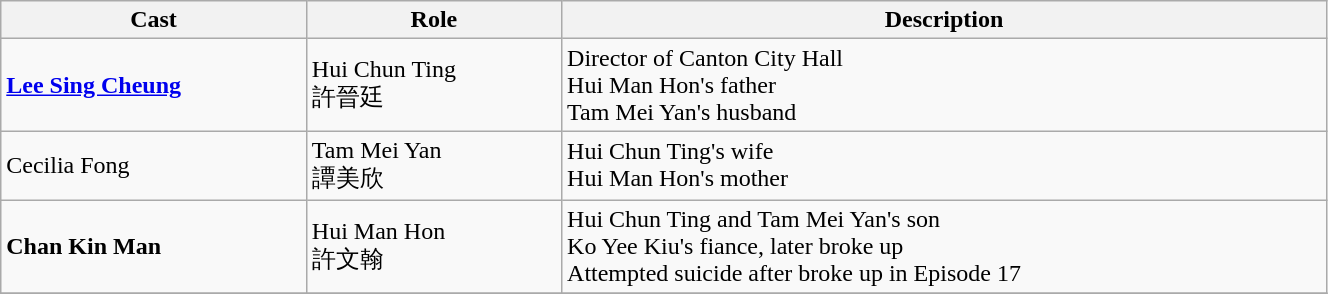<table class="wikitable" width="70%">
<tr>
<th>Cast</th>
<th>Role</th>
<th>Description</th>
</tr>
<tr>
<td><strong><a href='#'>Lee Sing Cheung</a></strong></td>
<td>Hui Chun Ting<br>許晉廷</td>
<td>Director of Canton City Hall<br>Hui Man Hon's father<br>Tam Mei Yan's husband</td>
</tr>
<tr>
<td>Cecilia Fong</td>
<td>Tam Mei Yan<br>譚美欣</td>
<td>Hui Chun Ting's wife<br>Hui Man Hon's mother</td>
</tr>
<tr>
<td><strong>Chan Kin Man</strong></td>
<td>Hui Man Hon<br>許文翰</td>
<td>Hui Chun Ting and Tam Mei Yan's son<br>Ko Yee Kiu's fiance, later broke up<br>Attempted suicide after broke up in Episode 17</td>
</tr>
<tr>
</tr>
</table>
